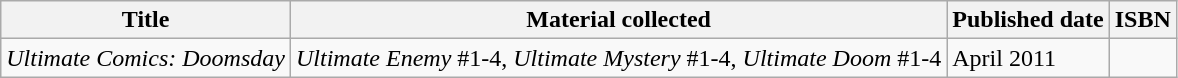<table class="wikitable">
<tr>
<th>Title</th>
<th>Material collected</th>
<th>Published date</th>
<th>ISBN</th>
</tr>
<tr>
<td><em>Ultimate Comics: Doomsday</em></td>
<td><em>Ultimate Enemy</em> #1-4, <em>Ultimate Mystery</em> #1-4, <em>Ultimate Doom</em> #1-4</td>
<td>April 2011</td>
<td></td>
</tr>
</table>
